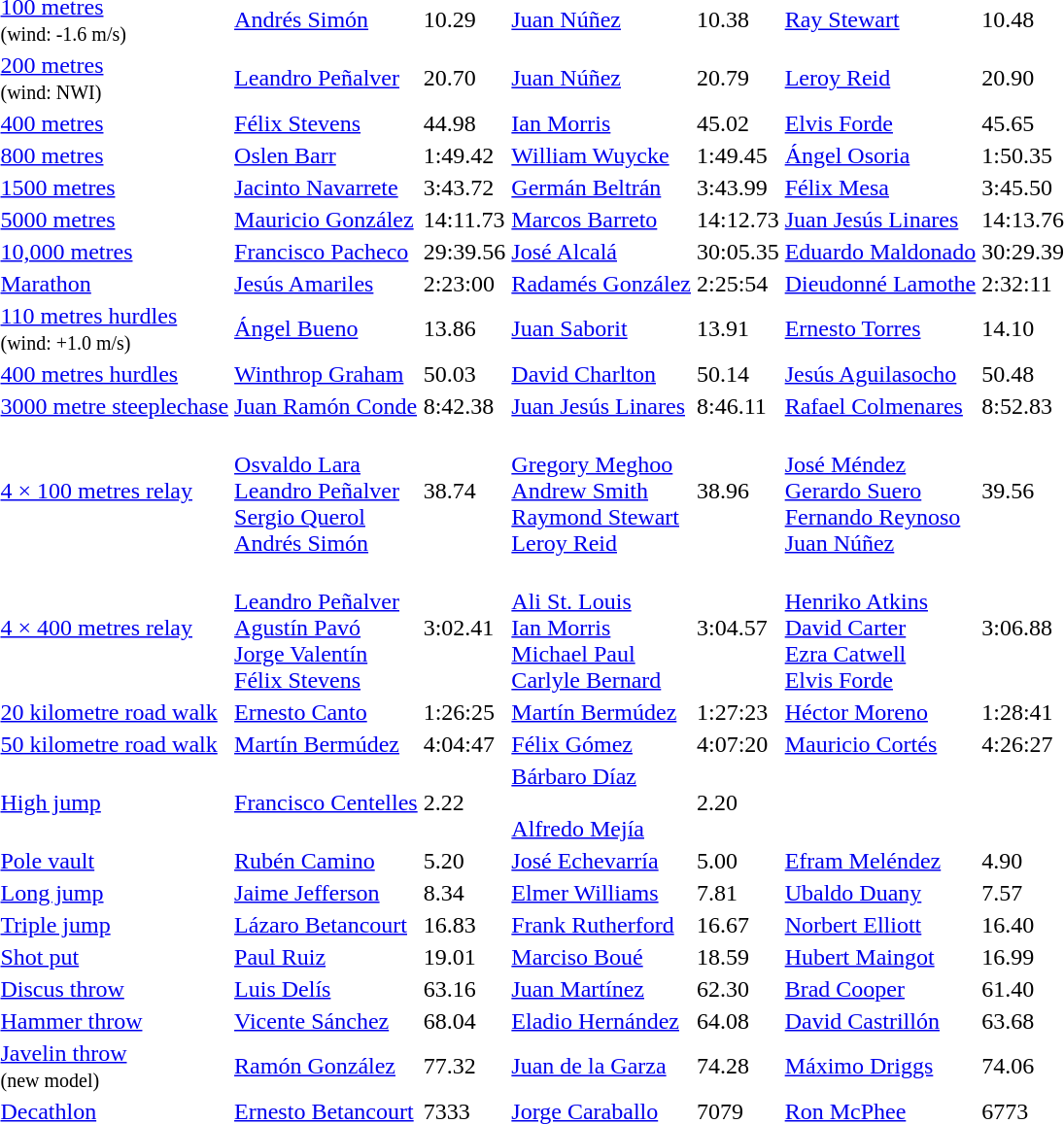<table>
<tr>
<td><a href='#'>100 metres</a><br><small>(wind: -1.6 m/s)</small></td>
<td><a href='#'>Andrés Simón</a><br> </td>
<td>10.29</td>
<td><a href='#'>Juan Núñez</a><br> </td>
<td>10.38</td>
<td><a href='#'>Ray Stewart</a><br> </td>
<td>10.48</td>
</tr>
<tr>
<td><a href='#'>200 metres</a><br><small>(wind: NWI)</small></td>
<td><a href='#'>Leandro Peñalver</a><br> </td>
<td>20.70</td>
<td><a href='#'>Juan Núñez</a><br> </td>
<td>20.79</td>
<td><a href='#'>Leroy Reid</a><br> </td>
<td>20.90</td>
</tr>
<tr>
<td><a href='#'>400 metres</a></td>
<td><a href='#'>Félix Stevens</a><br> </td>
<td>44.98</td>
<td><a href='#'>Ian Morris</a><br> </td>
<td>45.02</td>
<td><a href='#'>Elvis Forde</a><br> </td>
<td>45.65</td>
</tr>
<tr>
<td><a href='#'>800 metres</a></td>
<td><a href='#'>Oslen Barr</a><br> </td>
<td>1:49.42</td>
<td><a href='#'>William Wuycke</a><br> </td>
<td>1:49.45</td>
<td><a href='#'>Ángel Osoria</a><br> </td>
<td>1:50.35</td>
</tr>
<tr>
<td><a href='#'>1500 metres</a></td>
<td><a href='#'>Jacinto Navarrete</a><br> </td>
<td>3:43.72</td>
<td><a href='#'>Germán Beltrán</a><br> </td>
<td>3:43.99</td>
<td><a href='#'>Félix Mesa</a><br> </td>
<td>3:45.50</td>
</tr>
<tr>
<td><a href='#'>5000 metres</a></td>
<td><a href='#'>Mauricio González</a><br> </td>
<td>14:11.73</td>
<td><a href='#'>Marcos Barreto</a><br> </td>
<td>14:12.73</td>
<td><a href='#'>Juan Jesús Linares</a><br> </td>
<td>14:13.76</td>
</tr>
<tr>
<td><a href='#'>10,000 metres</a></td>
<td><a href='#'>Francisco Pacheco</a><br> </td>
<td>29:39.56</td>
<td><a href='#'>José Alcalá</a><br> </td>
<td>30:05.35</td>
<td><a href='#'>Eduardo Maldonado</a><br> </td>
<td>30:29.39</td>
</tr>
<tr>
<td><a href='#'>Marathon</a></td>
<td><a href='#'>Jesús Amariles</a><br> </td>
<td>2:23:00</td>
<td><a href='#'>Radamés González</a><br> </td>
<td>2:25:54</td>
<td><a href='#'>Dieudonné Lamothe</a><br> </td>
<td>2:32:11</td>
</tr>
<tr>
<td><a href='#'>110 metres hurdles</a><br><small>(wind: +1.0 m/s)</small></td>
<td><a href='#'>Ángel Bueno</a><br> </td>
<td>13.86</td>
<td><a href='#'>Juan Saborit</a><br> </td>
<td>13.91</td>
<td><a href='#'>Ernesto Torres</a><br> </td>
<td>14.10</td>
</tr>
<tr>
<td><a href='#'>400 metres hurdles</a></td>
<td><a href='#'>Winthrop Graham</a><br> </td>
<td>50.03 </td>
<td><a href='#'>David Charlton</a><br> </td>
<td>50.14</td>
<td><a href='#'>Jesús Aguilasocho</a><br> </td>
<td>50.48</td>
</tr>
<tr>
<td><a href='#'>3000 metre steeplechase</a></td>
<td><a href='#'>Juan Ramón Conde</a><br> </td>
<td>8:42.38 </td>
<td><a href='#'>Juan Jesús Linares</a><br> </td>
<td>8:46.11</td>
<td><a href='#'>Rafael Colmenares</a><br> </td>
<td>8:52.83</td>
</tr>
<tr>
<td><a href='#'>4 × 100 metres relay</a></td>
<td><br><a href='#'>Osvaldo Lara</a><br><a href='#'>Leandro Peñalver</a><br><a href='#'>Sergio Querol</a><br><a href='#'>Andrés Simón</a></td>
<td>38.74 </td>
<td><br><a href='#'>Gregory Meghoo</a><br><a href='#'>Andrew Smith</a><br><a href='#'>Raymond Stewart</a><br><a href='#'>Leroy Reid</a></td>
<td>38.96</td>
<td><br><a href='#'>José Méndez</a><br><a href='#'>Gerardo Suero</a><br><a href='#'>Fernando Reynoso</a><br><a href='#'>Juan Núñez</a></td>
<td>39.56</td>
</tr>
<tr>
<td><a href='#'>4 × 400 metres relay</a></td>
<td><br><a href='#'>Leandro Peñalver</a><br><a href='#'>Agustín Pavó</a><br><a href='#'>Jorge Valentín</a><br><a href='#'>Félix Stevens</a></td>
<td>3:02.41 </td>
<td><br><a href='#'>Ali St. Louis</a><br><a href='#'>Ian Morris</a><br><a href='#'>Michael Paul</a><br><a href='#'>Carlyle Bernard</a></td>
<td>3:04.57</td>
<td><br><a href='#'>Henriko Atkins</a><br><a href='#'>David Carter</a><br><a href='#'>Ezra Catwell</a><br><a href='#'>Elvis Forde</a></td>
<td>3:06.88</td>
</tr>
<tr>
<td><a href='#'>20 kilometre road walk</a></td>
<td><a href='#'>Ernesto Canto</a><br> </td>
<td>1:26:25 </td>
<td><a href='#'>Martín Bermúdez</a><br> </td>
<td>1:27:23</td>
<td><a href='#'>Héctor Moreno</a><br> </td>
<td>1:28:41</td>
</tr>
<tr>
<td><a href='#'>50 kilometre road walk</a></td>
<td><a href='#'>Martín Bermúdez</a><br> </td>
<td>4:04:47 </td>
<td><a href='#'>Félix Gómez</a><br> </td>
<td>4:07:20</td>
<td><a href='#'>Mauricio Cortés</a><br> </td>
<td>4:26:27</td>
</tr>
<tr>
<td><a href='#'>High jump</a></td>
<td><a href='#'>Francisco Centelles</a><br> </td>
<td>2.22</td>
<td><a href='#'>Bárbaro Díaz</a><br> <br> <a href='#'>Alfredo Mejía</a><br> </td>
<td>2.20</td>
<td></td>
<td></td>
</tr>
<tr>
<td><a href='#'>Pole vault</a></td>
<td><a href='#'>Rubén Camino</a><br> </td>
<td>5.20 </td>
<td><a href='#'>José Echevarría</a><br> </td>
<td>5.00</td>
<td><a href='#'>Efram Meléndez</a><br> </td>
<td>4.90</td>
</tr>
<tr>
<td><a href='#'>Long jump</a></td>
<td><a href='#'>Jaime Jefferson</a><br> </td>
<td>8.34 </td>
<td><a href='#'>Elmer Williams</a><br> </td>
<td>7.81</td>
<td><a href='#'>Ubaldo Duany</a><br> </td>
<td>7.57</td>
</tr>
<tr>
<td><a href='#'>Triple jump</a></td>
<td><a href='#'>Lázaro Betancourt</a><br> </td>
<td>16.83 </td>
<td><a href='#'>Frank Rutherford</a><br> </td>
<td>16.67</td>
<td><a href='#'>Norbert Elliott</a><br> </td>
<td>16.40</td>
</tr>
<tr>
<td><a href='#'>Shot put</a></td>
<td><a href='#'>Paul Ruiz</a><br> </td>
<td>19.01 </td>
<td><a href='#'>Marciso Boué</a><br> </td>
<td>18.59</td>
<td><a href='#'>Hubert Maingot</a><br> </td>
<td>16.99</td>
</tr>
<tr>
<td><a href='#'>Discus throw</a></td>
<td><a href='#'>Luis Delís</a><br> </td>
<td>63.16</td>
<td><a href='#'>Juan Martínez</a><br> </td>
<td>62.30</td>
<td><a href='#'>Brad Cooper</a><br> </td>
<td>61.40</td>
</tr>
<tr>
<td><a href='#'>Hammer throw</a></td>
<td><a href='#'>Vicente Sánchez</a><br> </td>
<td>68.04</td>
<td><a href='#'>Eladio Hernández</a><br> </td>
<td>64.08</td>
<td><a href='#'>David Castrillón</a><br> </td>
<td>63.68</td>
</tr>
<tr>
<td><a href='#'>Javelin throw</a><br><small>(new model)</small></td>
<td><a href='#'>Ramón González</a><br> </td>
<td>77.32 </td>
<td><a href='#'>Juan de la Garza</a><br> </td>
<td>74.28</td>
<td><a href='#'>Máximo Driggs</a><br> </td>
<td>74.06</td>
</tr>
<tr>
<td><a href='#'>Decathlon</a></td>
<td><a href='#'>Ernesto Betancourt</a><br> </td>
<td>7333</td>
<td><a href='#'>Jorge Caraballo</a><br> </td>
<td>7079</td>
<td><a href='#'>Ron McPhee</a><br> </td>
<td>6773</td>
</tr>
</table>
